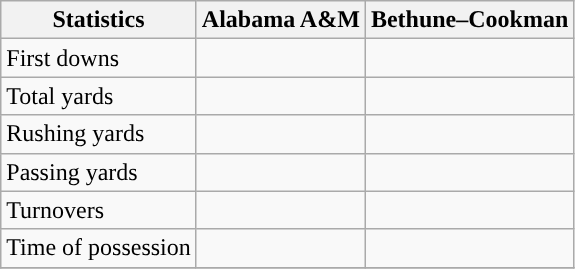<table class="wikitable">
<tr>
<th>Statistics</th>
<th>Alabama A&M</th>
<th>Bethune–Cookman</th>
</tr>
<tr>
<td>First downs</td>
<td> </td>
<td> </td>
</tr>
<tr>
<td>Total yards</td>
<td> </td>
<td> </td>
</tr>
<tr>
<td>Rushing yards</td>
<td> </td>
<td> </td>
</tr>
<tr>
<td>Passing yards</td>
<td> </td>
<td> </td>
</tr>
<tr>
<td>Turnovers</td>
<td> </td>
<td> </td>
</tr>
<tr>
<td>Time of possession</td>
<td> </td>
<td> </td>
</tr>
<tr>
</tr>
</table>
